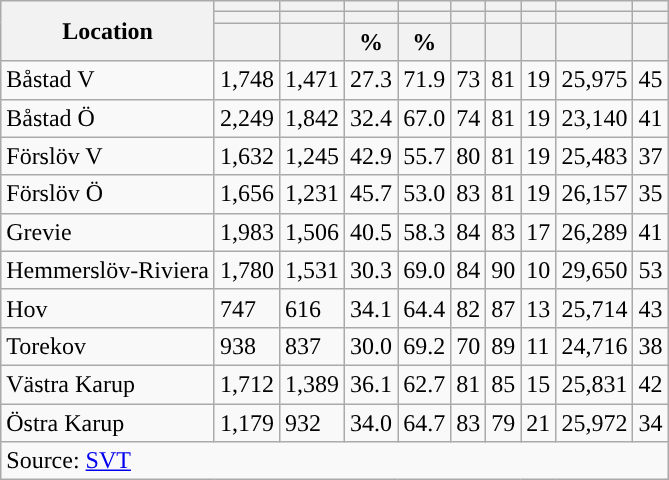<table role="presentation" class="wikitable sortable mw-collapsible">
<tr>
<th rowspan="3">Location</th>
<th></th>
<th></th>
<th></th>
<th></th>
<th></th>
<th></th>
<th></th>
<th></th>
<th></th>
</tr>
<tr>
<th></th>
<th></th>
<th style="background:"></th>
<th style="background:"></th>
<th></th>
<th></th>
<th></th>
<th></th>
<th></th>
</tr>
<tr>
<th data-sort-type="number"></th>
<th data-sort-type="number"></th>
<th data-sort-type="number">%</th>
<th data-sort-type="number">%</th>
<th data-sort-type="number"></th>
<th data-sort-type="number"></th>
<th data-sort-type="number"></th>
<th data-sort-type="number"></th>
<th data-sort-type="number"></th>
</tr>
<tr>
<td align="left">Båstad V</td>
<td>1,748</td>
<td>1,471</td>
<td>27.3</td>
<td>71.9</td>
<td>73</td>
<td>81</td>
<td>19</td>
<td>25,975</td>
<td>45</td>
</tr>
<tr>
<td align="left">Båstad Ö</td>
<td>2,249</td>
<td>1,842</td>
<td>32.4</td>
<td>67.0</td>
<td>74</td>
<td>81</td>
<td>19</td>
<td>23,140</td>
<td>41</td>
</tr>
<tr>
<td align="left">Förslöv V</td>
<td>1,632</td>
<td>1,245</td>
<td>42.9</td>
<td>55.7</td>
<td>80</td>
<td>81</td>
<td>19</td>
<td>25,483</td>
<td>37</td>
</tr>
<tr>
<td align="left">Förslöv Ö</td>
<td>1,656</td>
<td>1,231</td>
<td>45.7</td>
<td>53.0</td>
<td>83</td>
<td>81</td>
<td>19</td>
<td>26,157</td>
<td>35</td>
</tr>
<tr>
<td align="left">Grevie</td>
<td>1,983</td>
<td>1,506</td>
<td>40.5</td>
<td>58.3</td>
<td>84</td>
<td>83</td>
<td>17</td>
<td>26,289</td>
<td>41</td>
</tr>
<tr>
<td align="left">Hemmerslöv-Riviera</td>
<td>1,780</td>
<td>1,531</td>
<td>30.3</td>
<td>69.0</td>
<td>84</td>
<td>90</td>
<td>10</td>
<td>29,650</td>
<td>53</td>
</tr>
<tr>
<td align="left">Hov</td>
<td>747</td>
<td>616</td>
<td>34.1</td>
<td>64.4</td>
<td>82</td>
<td>87</td>
<td>13</td>
<td>25,714</td>
<td>43</td>
</tr>
<tr>
<td align="left">Torekov</td>
<td>938</td>
<td>837</td>
<td>30.0</td>
<td>69.2</td>
<td>70</td>
<td>89</td>
<td>11</td>
<td>24,716</td>
<td>38</td>
</tr>
<tr>
<td align="left">Västra Karup</td>
<td>1,712</td>
<td>1,389</td>
<td>36.1</td>
<td>62.7</td>
<td>81</td>
<td>85</td>
<td>15</td>
<td>25,831</td>
<td>42</td>
</tr>
<tr>
<td align="left">Östra Karup</td>
<td>1,179</td>
<td>932</td>
<td>34.0</td>
<td>64.7</td>
<td>83</td>
<td>79</td>
<td>21</td>
<td>25,972</td>
<td>34</td>
</tr>
<tr>
<td colspan="10" align="left">Source: <a href='#'>SVT</a></td>
</tr>
</table>
